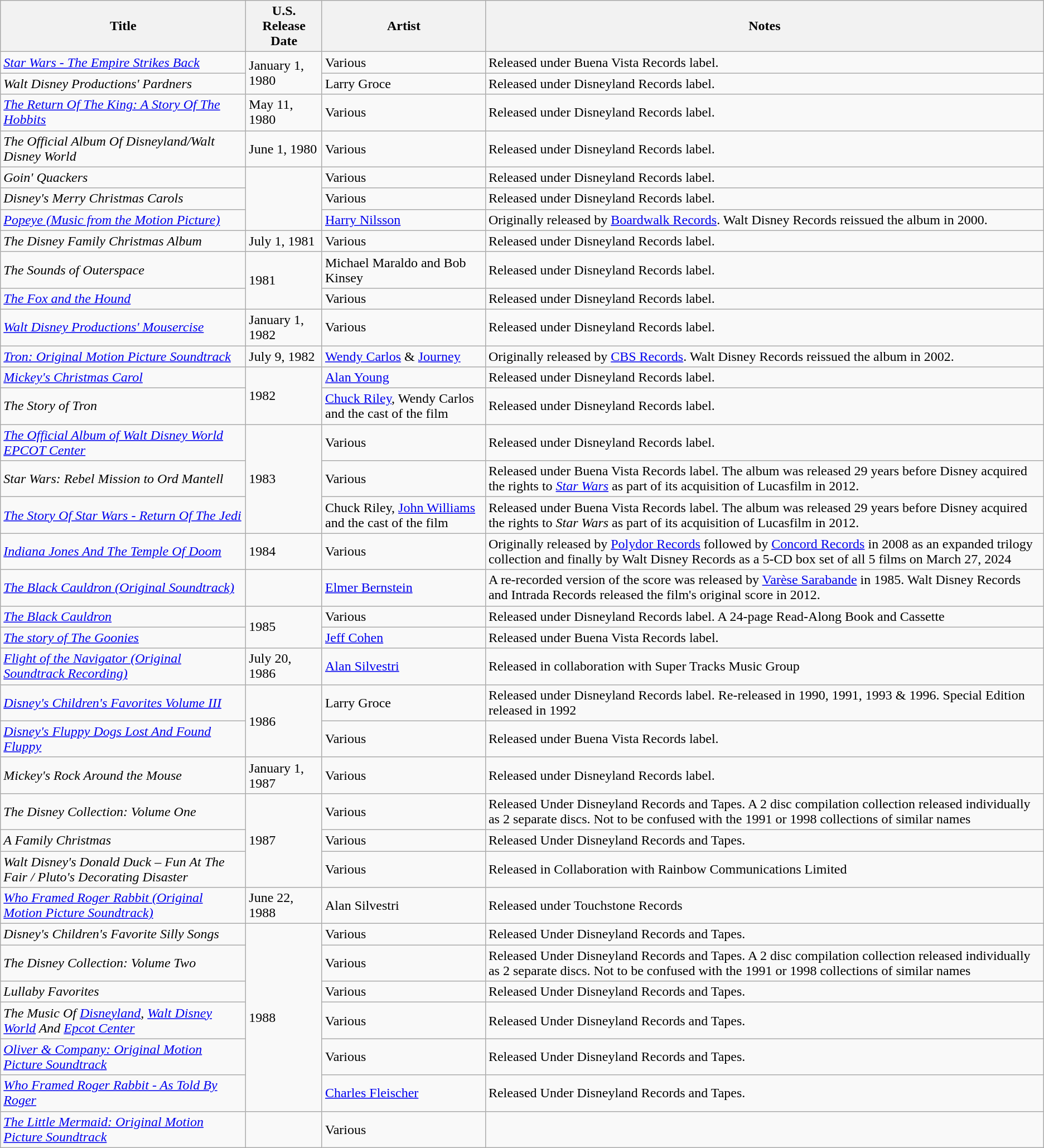<table class="wikitable">
<tr>
<th>Title</th>
<th>U.S. Release Date</th>
<th>Artist</th>
<th>Notes</th>
</tr>
<tr>
<td><em><a href='#'>Star Wars - The Empire Strikes Back</a></em></td>
<td rowspan="2">January 1, 1980</td>
<td>Various</td>
<td>Released under Buena Vista Records label.</td>
</tr>
<tr>
<td><em>Walt Disney Productions' Pardners</em></td>
<td>Larry Groce</td>
<td>Released under Disneyland Records label.</td>
</tr>
<tr>
<td><em><a href='#'>The Return Of The King: A Story Of The Hobbits</a></em></td>
<td>May 11, 1980</td>
<td>Various</td>
<td>Released under Disneyland Records label.</td>
</tr>
<tr>
<td><em>The Official Album Of Disneyland/Walt Disney World</em></td>
<td>June 1, 1980</td>
<td>Various</td>
<td>Released under Disneyland Records label.</td>
</tr>
<tr>
<td><em>Goin' Quackers</em></td>
<td rowspan="3"></td>
<td>Various</td>
<td>Released under Disneyland Records label.</td>
</tr>
<tr>
<td><em>Disney's Merry Christmas Carols</em></td>
<td>Various</td>
<td>Released under Disneyland Records label.</td>
</tr>
<tr>
<td><em><a href='#'>Popeye (Music from the Motion Picture)</a></em></td>
<td><a href='#'>Harry Nilsson</a></td>
<td>Originally released by <a href='#'>Boardwalk Records</a>. Walt Disney Records reissued the album in 2000.</td>
</tr>
<tr>
<td><em>The Disney Family Christmas Album</em></td>
<td>July 1, 1981</td>
<td>Various</td>
<td>Released under Disneyland Records label.</td>
</tr>
<tr>
<td><em>The Sounds of Outerspace</em></td>
<td rowspan="2">1981</td>
<td>Michael Maraldo and Bob Kinsey</td>
<td>Released under Disneyland Records label.</td>
</tr>
<tr>
<td><em><a href='#'>The Fox and the Hound</a></em></td>
<td>Various</td>
<td>Released under Disneyland Records label.</td>
</tr>
<tr>
<td><em><a href='#'>Walt Disney Productions' Mousercise</a></em></td>
<td>January 1, 1982</td>
<td>Various</td>
<td>Released under Disneyland Records label.</td>
</tr>
<tr>
<td><em><a href='#'>Tron: Original Motion Picture Soundtrack</a></em></td>
<td>July 9, 1982</td>
<td><a href='#'>Wendy Carlos</a> & <a href='#'>Journey</a></td>
<td>Originally released by <a href='#'>CBS Records</a>. Walt Disney Records reissued the album in 2002.</td>
</tr>
<tr>
<td><em><a href='#'>Mickey's Christmas Carol</a></em></td>
<td rowspan="2">1982</td>
<td><a href='#'>Alan Young</a></td>
<td>Released under Disneyland Records label.</td>
</tr>
<tr>
<td><em>The Story of Tron</em></td>
<td><a href='#'>Chuck Riley</a>, Wendy Carlos and the cast of the film</td>
<td>Released under Disneyland Records label.</td>
</tr>
<tr>
<td><em><a href='#'>The Official Album of Walt Disney World EPCOT Center</a></em></td>
<td rowspan="3">1983</td>
<td>Various</td>
<td>Released under Disneyland Records label.</td>
</tr>
<tr>
<td><em>Star Wars: Rebel Mission to Ord Mantell</em></td>
<td>Various</td>
<td>Released under Buena Vista Records label. The album was released 29 years before Disney acquired the rights to <em><a href='#'>Star Wars</a></em> as part of its acquisition of Lucasfilm in 2012.</td>
</tr>
<tr>
<td><em><a href='#'>The Story Of Star Wars - Return Of The Jedi</a></em></td>
<td>Chuck Riley, <a href='#'>John Williams</a> and the cast of the film</td>
<td>Released under Buena Vista Records label. The album was released 29 years before Disney acquired the rights to <em>Star Wars</em> as part of its acquisition of Lucasfilm in 2012.</td>
</tr>
<tr>
<td><em><a href='#'>Indiana Jones And The Temple Of Doom</a></em></td>
<td>1984</td>
<td>Various</td>
<td>Originally released by <a href='#'>Polydor Records</a> followed by <a href='#'>Concord Records</a> in 2008 as an expanded trilogy collection and finally by Walt Disney Records as a 5-CD box set of all 5 films on March 27, 2024</td>
</tr>
<tr>
<td><em><a href='#'>The Black Cauldron (Original Soundtrack)</a></em></td>
<td></td>
<td><a href='#'>Elmer Bernstein</a></td>
<td>A re-recorded version of the score was released by <a href='#'>Varèse Sarabande</a> in 1985. Walt Disney Records and Intrada Records released the film's original score in 2012.</td>
</tr>
<tr>
<td><em><a href='#'>The Black Cauldron</a></em></td>
<td rowspan="2">1985</td>
<td>Various</td>
<td>Released under Disneyland Records label. A 24-page Read-Along Book and Cassette</td>
</tr>
<tr>
<td><em><a href='#'>The story of The Goonies</a></em></td>
<td><a href='#'>Jeff Cohen</a></td>
<td>Released under Buena Vista Records label.</td>
</tr>
<tr>
<td><em><a href='#'>Flight of the Navigator (Original Soundtrack Recording)</a></em></td>
<td>July 20, 1986</td>
<td><a href='#'>Alan Silvestri</a></td>
<td>Released in collaboration with Super Tracks Music Group</td>
</tr>
<tr>
<td><em><a href='#'>Disney's Children's Favorites Volume III</a></em></td>
<td rowspan="2">1986</td>
<td>Larry Groce</td>
<td>Released under Disneyland Records label. Re-released in 1990, 1991, 1993 & 1996. Special Edition released in 1992</td>
</tr>
<tr>
<td><em><a href='#'>Disney's Fluppy Dogs Lost And Found Fluppy</a></em></td>
<td>Various</td>
<td>Released under Buena Vista Records label.</td>
</tr>
<tr>
<td><em>Mickey's Rock Around the Mouse</em></td>
<td>January 1, 1987</td>
<td>Various</td>
<td>Released under Disneyland Records label.</td>
</tr>
<tr>
<td><em>The Disney Collection: Volume One</em></td>
<td rowspan="3">1987</td>
<td>Various</td>
<td>Released Under Disneyland Records and Tapes. A 2 disc compilation collection released individually as 2 separate discs. Not to be confused with the 1991 or 1998 collections of similar names</td>
</tr>
<tr>
<td><em>A Family Christmas</em></td>
<td>Various</td>
<td>Released Under Disneyland Records and Tapes.</td>
</tr>
<tr>
<td><em>Walt Disney's Donald Duck – Fun At The Fair / Pluto's Decorating Disaster</em></td>
<td>Various</td>
<td>Released in Collaboration with Rainbow Communications Limited</td>
</tr>
<tr>
<td><em><a href='#'>Who Framed Roger Rabbit (Original Motion Picture Soundtrack)</a></em></td>
<td>June 22, 1988</td>
<td>Alan Silvestri</td>
<td>Released under Touchstone Records</td>
</tr>
<tr>
<td><em>Disney's Children's Favorite Silly Songs</em></td>
<td rowspan="6">1988</td>
<td>Various</td>
<td>Released Under Disneyland Records and Tapes.</td>
</tr>
<tr>
<td><em>The Disney Collection: Volume Two</em></td>
<td>Various</td>
<td>Released Under Disneyland Records and Tapes. A 2 disc compilation collection released individually as 2 separate discs. Not to be confused with the 1991 or 1998 collections of similar names</td>
</tr>
<tr>
<td><em>Lullaby Favorites</em></td>
<td>Various</td>
<td>Released Under Disneyland Records and Tapes.</td>
</tr>
<tr>
<td><em>The Music Of <a href='#'>Disneyland</a>, <a href='#'>Walt Disney World</a> And <a href='#'>Epcot Center</a></em></td>
<td>Various</td>
<td>Released Under Disneyland Records and Tapes.</td>
</tr>
<tr>
<td><em><a href='#'>Oliver & Company: Original Motion Picture Soundtrack</a></em></td>
<td>Various</td>
<td>Released Under Disneyland Records and Tapes.</td>
</tr>
<tr>
<td><em><a href='#'>Who Framed Roger Rabbit - As Told By Roger</a></em></td>
<td><a href='#'>Charles Fleischer</a></td>
<td>Released Under Disneyland Records and Tapes.</td>
</tr>
<tr>
<td><em><a href='#'>The Little Mermaid: Original Motion Picture Soundtrack</a></em></td>
<td></td>
<td>Various</td>
<td></td>
</tr>
</table>
